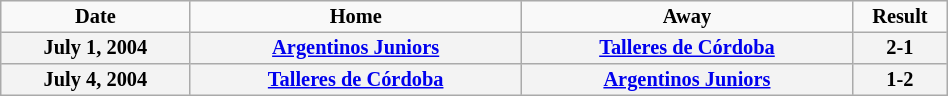<table border="2" cellpadding="2" cellspacing="0" width="50%" style="margin: 0; background: #f9f9f9; border: 1px #aaa solid; border-collapse: collapse; font-size: 85%;">
<tr>
<th width="20%">Date</th>
<th>Home</th>
<th>Away</th>
<th width="10%">Result</th>
</tr>
<tr>
<th bgcolor="F3F3F3">July 1, 2004</th>
<th bgcolor="F3F3F3"><a href='#'>Argentinos Juniors</a></th>
<th bgcolor="F3F3F3"><a href='#'>Talleres de Córdoba</a></th>
<th bgcolor="F3F3F3">2-1</th>
</tr>
<tr>
<th bgcolor="F3F3F3">July 4, 2004</th>
<th bgcolor="F3F3F3"><a href='#'>Talleres de Córdoba</a></th>
<th bgcolor="F3F3F3"><a href='#'>Argentinos Juniors</a></th>
<th bgcolor="F3F3F3">1-2</th>
</tr>
</table>
